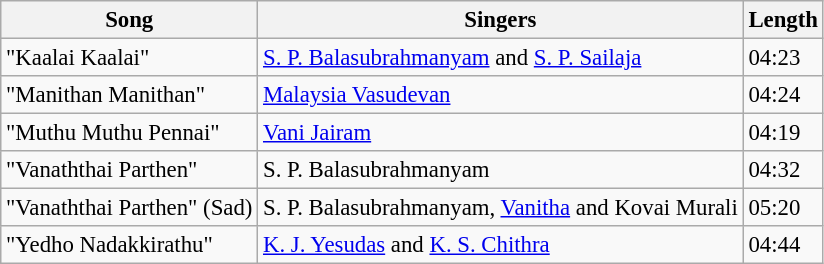<table class="wikitable" style="font-size:95%;">
<tr>
<th>Song</th>
<th>Singers</th>
<th>Length</th>
</tr>
<tr>
<td>"Kaalai Kaalai"</td>
<td><a href='#'>S. P. Balasubrahmanyam</a> and <a href='#'>S. P. Sailaja</a></td>
<td>04:23</td>
</tr>
<tr>
<td>"Manithan Manithan"</td>
<td><a href='#'>Malaysia Vasudevan</a></td>
<td>04:24</td>
</tr>
<tr>
<td>"Muthu Muthu Pennai"</td>
<td><a href='#'>Vani Jairam</a></td>
<td>04:19</td>
</tr>
<tr>
<td>"Vanaththai Parthen"</td>
<td>S. P. Balasubrahmanyam</td>
<td>04:32</td>
</tr>
<tr>
<td>"Vanaththai Parthen" (Sad)</td>
<td>S. P. Balasubrahmanyam, <a href='#'>Vanitha</a> and Kovai Murali</td>
<td>05:20</td>
</tr>
<tr>
<td>"Yedho Nadakkirathu"</td>
<td><a href='#'>K. J. Yesudas</a> and <a href='#'>K. S. Chithra</a></td>
<td>04:44</td>
</tr>
</table>
